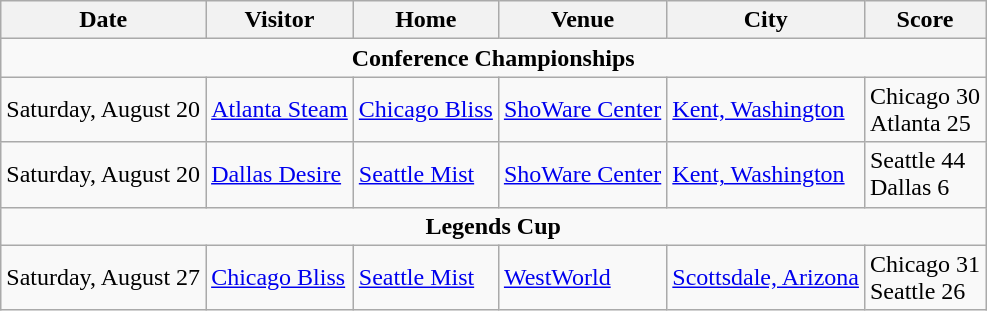<table class="wikitable">
<tr>
<th>Date</th>
<th>Visitor</th>
<th>Home</th>
<th>Venue</th>
<th>City</th>
<th>Score</th>
</tr>
<tr>
<td colspan=6 style="text-align:center;"><strong>Conference Championships</strong></td>
</tr>
<tr>
<td>Saturday, August 20</td>
<td><a href='#'>Atlanta Steam</a></td>
<td><a href='#'>Chicago Bliss</a></td>
<td><a href='#'>ShoWare Center</a></td>
<td><a href='#'>Kent, Washington</a></td>
<td>Chicago 30<br>Atlanta 25</td>
</tr>
<tr>
<td>Saturday, August 20</td>
<td><a href='#'>Dallas Desire</a></td>
<td><a href='#'>Seattle Mist</a></td>
<td><a href='#'>ShoWare Center</a></td>
<td><a href='#'>Kent, Washington</a></td>
<td>Seattle 44<br>Dallas 6</td>
</tr>
<tr>
<td colspan=6 style="text-align:center;"><strong>Legends Cup</strong></td>
</tr>
<tr>
<td>Saturday, August 27</td>
<td><a href='#'>Chicago Bliss</a></td>
<td><a href='#'>Seattle Mist</a></td>
<td><a href='#'>WestWorld</a></td>
<td><a href='#'>Scottsdale, Arizona</a></td>
<td>Chicago 31<br>Seattle 26</td>
</tr>
</table>
